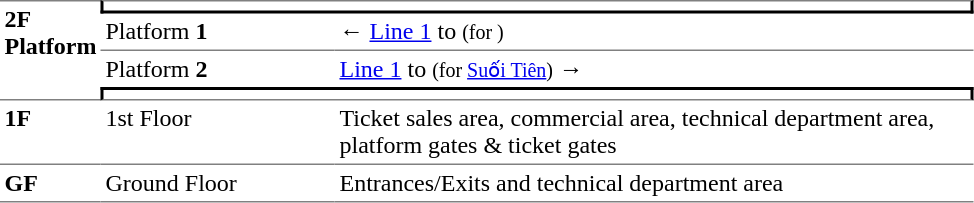<table border=0 cellspacing=0 cellpadding=3>
<tr>
<td style="border-bottom:solid 1px gray;vertical-align:top;border-top:solid 1px gray;" rowspan=4;><strong>2F<br>Platform</strong></td>
<td style="border-top:solid 1px gray;border-right:solid 2px black;border-left:solid 2px black;border-bottom:solid 2px black;text-align:center;" colspan=2></td>
</tr>
<tr>
<td style="border-bottom:solid 1px gray;" width=150>Platform <span><strong>1</strong></span></td>
<td style="border-bottom:solid 1px gray;" width=390>←  <a href='#'>Line 1</a> to  <small>(for )</small></td>
</tr>
<tr>
<td>Platform <span><strong>2</strong></span></td>
<td>  <a href='#'>Line 1</a> to  <small>(for <a href='#'>Suối Tiên</a>)</small> →</td>
</tr>
<tr>
<td style="border-top:solid 2px black;border-right:solid 2px black;border-left:solid 2px black;border-bottom:solid 1px gray;text-align:center;" colspan=2></td>
</tr>
<tr>
<td style="vertical-align:top"><strong>1F</strong></td>
<td style="vertical-align:top">1st Floor</td>
<td style="vertical-align:top">Ticket sales area, commercial area, technical department area, platform gates & ticket gates</td>
</tr>
<tr>
<td style="border-bottom:solid 1px gray;border-top:solid 1px gray; vertical-align:top" width=50><strong>GF</strong></td>
<td style="border-top:solid 1px gray;border-bottom:solid 1px gray; vertical-align:top" width=100>Ground Floor</td>
<td style="border-top:solid 1px gray;border-bottom:solid 1px gray; vertical-align:top" width=420>Entrances/Exits and technical department area</td>
</tr>
</table>
